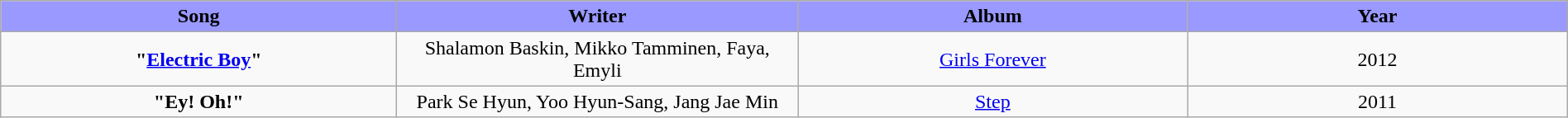<table class="wikitable" style="margin:0.5em auto; clear:both; text-align:center; width:100%">
<tr>
<th width="500" style="background: #99F;">Song</th>
<th width="500" style="background: #99F;">Writer</th>
<th width="500" style="background: #99F;">Album</th>
<th width="500" style="background: #99F;">Year</th>
</tr>
<tr>
<td><strong>"<a href='#'>Electric Boy</a>"</strong></td>
<td>Shalamon Baskin, Mikko Tamminen, Faya, Emyli</td>
<td><a href='#'>Girls Forever</a></td>
<td>2012</td>
</tr>
<tr>
<td><strong>"Ey! Oh!"</strong></td>
<td>Park Se Hyun, Yoo Hyun-Sang, Jang Jae Min</td>
<td><a href='#'>Step</a></td>
<td>2011</td>
</tr>
</table>
